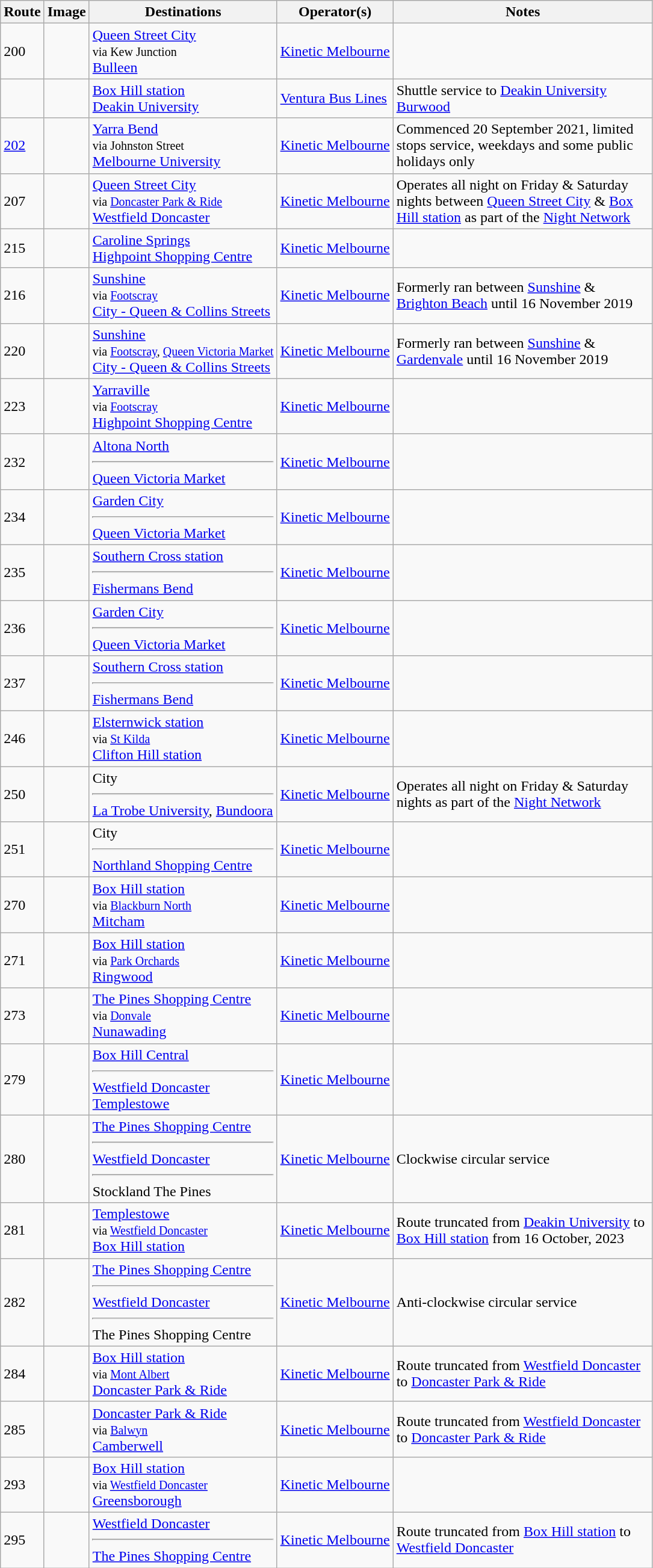<table class="wikitable" style="text-align:left;padding:0; margin:0;">
<tr>
<th style="text-align:center;">Route</th>
<th>Image</th>
<th>Destinations</th>
<th>Operator(s)</th>
<th style="width:280px;">Notes</th>
</tr>
<tr>
<td>200</td>
<td></td>
<td><a href='#'>Queen Street City</a><br><small>via Kew Junction</small><br><a href='#'>Bulleen</a></td>
<td><a href='#'>Kinetic Melbourne</a></td>
<td></td>
</tr>
<tr>
<td></td>
<td></td>
<td><a href='#'>Box Hill station</a><br><a href='#'>Deakin University</a></td>
<td><a href='#'>Ventura Bus Lines</a></td>
<td>Shuttle service to <a href='#'>Deakin University Burwood</a></td>
</tr>
<tr>
<td><a href='#'>202</a></td>
<td></td>
<td><a href='#'>Yarra Bend</a><br><small>via Johnston Street</small><br><a href='#'>Melbourne University</a></td>
<td><a href='#'>Kinetic Melbourne</a></td>
<td>Commenced 20 September 2021, limited stops service, weekdays and some public holidays only</td>
</tr>
<tr>
<td>207</td>
<td></td>
<td><a href='#'>Queen Street City</a><br><small>via <a href='#'>Doncaster Park & Ride</a></small><br><a href='#'>Westfield Doncaster</a></td>
<td><a href='#'>Kinetic Melbourne</a></td>
<td>Operates all night on Friday & Saturday nights between <a href='#'>Queen Street City</a> & <a href='#'>Box Hill station</a> as part of the <a href='#'>Night Network</a></td>
</tr>
<tr>
<td>215</td>
<td></td>
<td><a href='#'>Caroline Springs</a><br><a href='#'>Highpoint Shopping Centre</a></td>
<td><a href='#'>Kinetic Melbourne</a></td>
<td></td>
</tr>
<tr>
<td>216</td>
<td></td>
<td><a href='#'>Sunshine</a><br><small>via <a href='#'>Footscray</a></small><br><a href='#'>City - Queen & Collins Streets</a></td>
<td><a href='#'>Kinetic Melbourne</a></td>
<td>Formerly ran between <a href='#'>Sunshine</a> & <a href='#'>Brighton Beach</a> until 16 November 2019</td>
</tr>
<tr>
<td>220</td>
<td></td>
<td><a href='#'>Sunshine</a><br><small>via <a href='#'>Footscray</a>, <a href='#'>Queen Victoria Market</a></small><br><a href='#'>City - Queen & Collins Streets</a></td>
<td><a href='#'>Kinetic Melbourne</a></td>
<td>Formerly ran between <a href='#'>Sunshine</a> & <a href='#'>Gardenvale</a> until 16 November 2019</td>
</tr>
<tr>
<td>223</td>
<td></td>
<td><a href='#'>Yarraville</a><br><small>via <a href='#'>Footscray</a></small><br><a href='#'>Highpoint Shopping Centre</a></td>
<td><a href='#'>Kinetic Melbourne</a></td>
<td></td>
</tr>
<tr>
<td>232</td>
<td></td>
<td><a href='#'>Altona North</a><hr><a href='#'>Queen Victoria Market</a></td>
<td><a href='#'>Kinetic Melbourne</a></td>
<td></td>
</tr>
<tr>
<td>234</td>
<td></td>
<td><a href='#'>Garden City</a><hr><a href='#'>Queen Victoria Market</a></td>
<td><a href='#'>Kinetic Melbourne</a></td>
<td></td>
</tr>
<tr>
<td>235</td>
<td></td>
<td><a href='#'>Southern Cross station</a><hr><a href='#'>Fishermans Bend</a></td>
<td><a href='#'>Kinetic Melbourne</a></td>
<td></td>
</tr>
<tr>
<td>236</td>
<td></td>
<td><a href='#'>Garden City</a><hr><a href='#'>Queen Victoria Market</a></td>
<td><a href='#'>Kinetic Melbourne</a></td>
<td></td>
</tr>
<tr>
<td>237</td>
<td></td>
<td><a href='#'>Southern Cross station</a><hr><a href='#'>Fishermans Bend</a></td>
<td><a href='#'>Kinetic Melbourne</a></td>
<td></td>
</tr>
<tr>
<td>246</td>
<td></td>
<td><a href='#'>Elsternwick station</a><br><small>via <a href='#'>St Kilda</a></small><br><a href='#'>Clifton Hill station</a></td>
<td><a href='#'>Kinetic Melbourne</a></td>
<td></td>
</tr>
<tr>
<td>250</td>
<td></td>
<td>City<hr><a href='#'>La Trobe University</a>, <a href='#'>Bundoora</a></td>
<td><a href='#'>Kinetic Melbourne</a></td>
<td>Operates all night on Friday & Saturday nights as part of the <a href='#'>Night Network</a></td>
</tr>
<tr>
<td>251</td>
<td></td>
<td>City<hr><a href='#'>Northland Shopping Centre</a></td>
<td><a href='#'>Kinetic Melbourne</a></td>
<td></td>
</tr>
<tr>
<td>270</td>
<td></td>
<td><a href='#'>Box Hill station</a><br><small>via <a href='#'>Blackburn North</a></small><br><a href='#'>Mitcham</a></td>
<td><a href='#'>Kinetic Melbourne</a></td>
<td></td>
</tr>
<tr>
<td>271</td>
<td></td>
<td><a href='#'>Box Hill station</a><br><small>via <a href='#'>Park Orchards</a></small><br><a href='#'>Ringwood</a></td>
<td><a href='#'>Kinetic Melbourne</a></td>
<td></td>
</tr>
<tr>
<td>273</td>
<td></td>
<td><a href='#'>The Pines Shopping Centre</a><br><small>via <a href='#'>Donvale</a></small><br><a href='#'>Nunawading</a></td>
<td><a href='#'>Kinetic Melbourne</a></td>
<td></td>
</tr>
<tr>
<td>279</td>
<td></td>
<td><a href='#'>Box Hill Central</a><hr><a href='#'>Westfield Doncaster</a><br><a href='#'>Templestowe</a></td>
<td><a href='#'>Kinetic Melbourne</a></td>
<td></td>
</tr>
<tr>
<td>280</td>
<td></td>
<td><a href='#'>The Pines Shopping Centre</a><hr><a href='#'>Westfield Doncaster</a><hr>Stockland The Pines</td>
<td><a href='#'>Kinetic Melbourne</a></td>
<td>Clockwise circular service</td>
</tr>
<tr>
<td>281</td>
<td></td>
<td><a href='#'>Templestowe</a><br><small>via <a href='#'>Westfield Doncaster</a></small><br><a href='#'>Box Hill station</a></td>
<td><a href='#'>Kinetic Melbourne</a></td>
<td>Route truncated from <a href='#'>Deakin University</a> to <a href='#'>Box Hill station</a> from 16 October, 2023</td>
</tr>
<tr>
<td>282</td>
<td></td>
<td><a href='#'>The Pines Shopping Centre</a><hr><a href='#'>Westfield Doncaster</a><hr>The Pines Shopping Centre</td>
<td><a href='#'>Kinetic Melbourne</a></td>
<td>Anti-clockwise circular service</td>
</tr>
<tr>
<td>284</td>
<td></td>
<td><a href='#'>Box Hill station</a><br><small>via <a href='#'>Mont Albert</a></small><br><a href='#'>Doncaster Park & Ride</a></td>
<td><a href='#'>Kinetic Melbourne</a></td>
<td>Route truncated from <a href='#'>Westfield Doncaster</a> to <a href='#'>Doncaster Park & Ride</a></td>
</tr>
<tr>
<td>285</td>
<td></td>
<td><a href='#'>Doncaster Park & Ride</a><br><small>via <a href='#'>Balwyn</a></small><br><a href='#'>Camberwell</a></td>
<td><a href='#'>Kinetic Melbourne</a></td>
<td>Route truncated from <a href='#'>Westfield Doncaster</a> to <a href='#'>Doncaster Park & Ride</a></td>
</tr>
<tr>
<td>293</td>
<td></td>
<td><a href='#'>Box Hill station</a><br><small>via <a href='#'>Westfield Doncaster</a></small><br><a href='#'>Greensborough</a></td>
<td><a href='#'>Kinetic Melbourne</a></td>
<td></td>
</tr>
<tr>
<td>295</td>
<td></td>
<td><a href='#'>Westfield Doncaster</a><hr><a href='#'>The Pines Shopping Centre</a></td>
<td><a href='#'>Kinetic Melbourne</a></td>
<td>Route truncated from <a href='#'>Box Hill station</a> to <a href='#'>Westfield Doncaster</a></td>
</tr>
</table>
